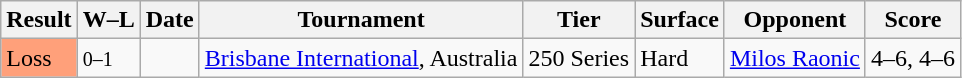<table class="sortable wikitable">
<tr>
<th>Result</th>
<th class="unsortable">W–L</th>
<th>Date</th>
<th>Tournament</th>
<th>Tier</th>
<th>Surface</th>
<th>Opponent</th>
<th class="unsortable">Score</th>
</tr>
<tr>
<td bgcolor=FFA07A>Loss</td>
<td><small>0–1</small></td>
<td><a href='#'></a></td>
<td><a href='#'>Brisbane International</a>, Australia</td>
<td>250 Series</td>
<td>Hard</td>
<td> <a href='#'>Milos Raonic</a></td>
<td>4–6, 4–6</td>
</tr>
</table>
